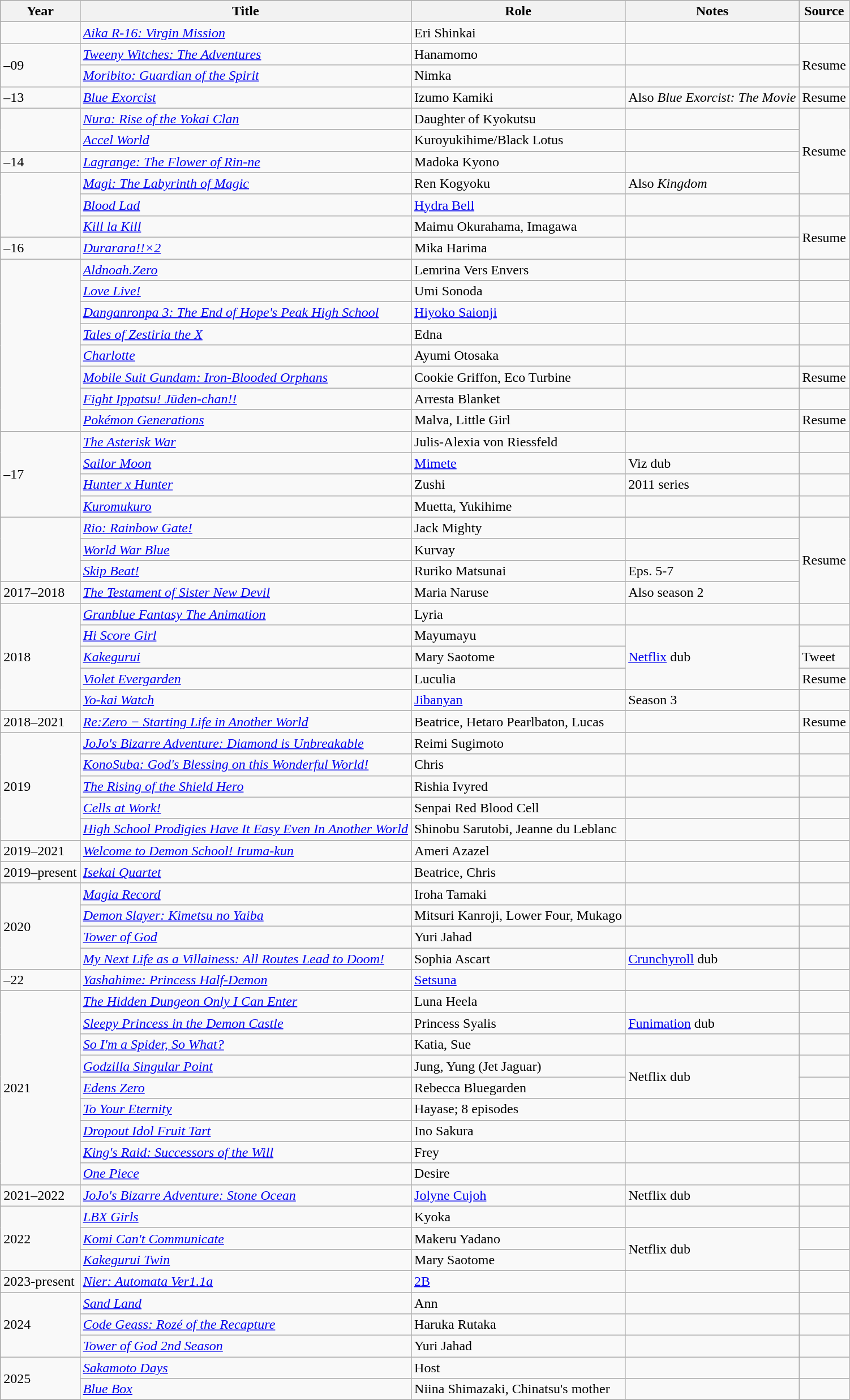<table class="wikitable sortable">
<tr>
<th>Year</th>
<th>Title</th>
<th>Role</th>
<th>Notes</th>
<th>Source</th>
</tr>
<tr>
<td></td>
<td><em><a href='#'>Aika R-16: Virgin Mission</a></em></td>
<td>Eri Shinkai</td>
<td></td>
<td></td>
</tr>
<tr>
<td rowspan="2">–09</td>
<td><em><a href='#'>Tweeny Witches: The Adventures</a></em></td>
<td>Hanamomo</td>
<td></td>
<td rowspan="2">Resume</td>
</tr>
<tr>
<td><em><a href='#'>Moribito: Guardian of the Spirit</a></em></td>
<td>Nimka</td>
<td></td>
</tr>
<tr>
<td>–13</td>
<td><em><a href='#'>Blue Exorcist</a></em></td>
<td>Izumo Kamiki</td>
<td>Also <em>Blue Exorcist: The Movie</em></td>
<td>Resume</td>
</tr>
<tr>
<td rowspan="2"></td>
<td><em><a href='#'>Nura: Rise of the Yokai Clan</a></em></td>
<td>Daughter of Kyokutsu</td>
<td></td>
<td rowspan="4">Resume</td>
</tr>
<tr>
<td><em><a href='#'>Accel World</a></em></td>
<td>Kuroyukihime/Black Lotus</td>
<td></td>
</tr>
<tr>
<td>–14</td>
<td><em><a href='#'>Lagrange: The Flower of Rin-ne</a></em></td>
<td>Madoka Kyono</td>
<td></td>
</tr>
<tr>
<td rowspan="3"></td>
<td><em><a href='#'>Magi: The Labyrinth of Magic</a></em></td>
<td>Ren Kogyoku</td>
<td>Also <em>Kingdom</em></td>
</tr>
<tr>
<td><em><a href='#'>Blood Lad</a></em></td>
<td><a href='#'>Hydra Bell</a></td>
<td></td>
<td></td>
</tr>
<tr>
<td><em><a href='#'>Kill la Kill</a></em></td>
<td>Maimu Okurahama, Imagawa</td>
<td></td>
<td rowspan="2">Resume</td>
</tr>
<tr>
<td>–16</td>
<td><em><a href='#'>Durarara!!×2</a></em></td>
<td>Mika Harima</td>
<td></td>
</tr>
<tr>
<td rowspan="8"></td>
<td><em><a href='#'>Aldnoah.Zero</a></em></td>
<td>Lemrina Vers Envers</td>
<td></td>
<td></td>
</tr>
<tr>
<td><em><a href='#'>Love Live!</a></em></td>
<td>Umi Sonoda</td>
<td></td>
<td></td>
</tr>
<tr>
<td><em><a href='#'>Danganronpa 3: The End of Hope's Peak High School</a></em></td>
<td><a href='#'>Hiyoko Saionji</a></td>
<td></td>
<td></td>
</tr>
<tr>
<td><em><a href='#'>Tales of Zestiria the X</a></em></td>
<td>Edna</td>
<td></td>
<td></td>
</tr>
<tr>
<td><em><a href='#'>Charlotte</a></em></td>
<td>Ayumi Otosaka</td>
<td></td>
<td></td>
</tr>
<tr>
<td><em><a href='#'>Mobile Suit Gundam: Iron-Blooded Orphans</a></em></td>
<td>Cookie Griffon, Eco Turbine</td>
<td></td>
<td>Resume</td>
</tr>
<tr>
<td><em><a href='#'>Fight Ippatsu! Jūden-chan!!</a></em></td>
<td>Arresta Blanket</td>
<td></td>
<td></td>
</tr>
<tr>
<td><em><a href='#'>Pokémon Generations</a></em></td>
<td>Malva, Little Girl</td>
<td></td>
<td>Resume</td>
</tr>
<tr>
<td rowspan="4">–17</td>
<td><em><a href='#'>The Asterisk War</a></em></td>
<td>Julis-Alexia von Riessfeld</td>
<td></td>
<td></td>
</tr>
<tr>
<td><em><a href='#'>Sailor Moon</a></em></td>
<td><a href='#'>Mimete</a></td>
<td>Viz dub</td>
<td></td>
</tr>
<tr>
<td><em><a href='#'>Hunter x Hunter</a></em></td>
<td>Zushi</td>
<td>2011 series</td>
<td></td>
</tr>
<tr>
<td><em><a href='#'>Kuromukuro</a></em></td>
<td>Muetta, Yukihime</td>
<td></td>
<td></td>
</tr>
<tr>
<td rowspan="3"></td>
<td><em><a href='#'>Rio: Rainbow Gate!</a></em></td>
<td>Jack Mighty</td>
<td></td>
<td rowspan="4">Resume</td>
</tr>
<tr>
<td><em><a href='#'>World War Blue</a></em></td>
<td>Kurvay</td>
<td></td>
</tr>
<tr>
<td><em><a href='#'>Skip Beat!</a></em></td>
<td>Ruriko Matsunai</td>
<td>Eps. 5-7</td>
</tr>
<tr>
<td>2017–2018</td>
<td><em><a href='#'>The Testament of Sister New Devil</a></em></td>
<td>Maria Naruse</td>
<td>Also season 2</td>
</tr>
<tr>
<td rowspan="5">2018</td>
<td><em><a href='#'>Granblue Fantasy The Animation</a></em></td>
<td>Lyria</td>
<td></td>
<td></td>
</tr>
<tr>
<td><em><a href='#'>Hi Score Girl</a></em></td>
<td>Mayumayu</td>
<td rowspan="3"><a href='#'>Netflix</a> dub</td>
<td></td>
</tr>
<tr>
<td><em><a href='#'>Kakegurui</a></em></td>
<td>Mary Saotome</td>
<td>Tweet</td>
</tr>
<tr>
<td><em><a href='#'>Violet Evergarden</a></em></td>
<td>Luculia</td>
<td>Resume</td>
</tr>
<tr>
<td><em><a href='#'>Yo-kai Watch</a></em></td>
<td><a href='#'>Jibanyan</a></td>
<td>Season 3</td>
<td></td>
</tr>
<tr>
<td>2018–2021</td>
<td><em><a href='#'>Re:Zero − Starting Life in Another World</a></em></td>
<td>Beatrice, Hetaro Pearlbaton, Lucas</td>
<td></td>
<td>Resume</td>
</tr>
<tr>
<td rowspan="5">2019</td>
<td><em><a href='#'>JoJo's Bizarre Adventure: Diamond is Unbreakable</a></em></td>
<td>Reimi Sugimoto</td>
<td></td>
<td></td>
</tr>
<tr>
<td><em><a href='#'>KonoSuba: God's Blessing on this Wonderful World!</a></em></td>
<td>Chris</td>
<td></td>
<td></td>
</tr>
<tr>
<td><em><a href='#'>The Rising of the Shield Hero</a></em></td>
<td>Rishia Ivyred</td>
<td></td>
<td></td>
</tr>
<tr>
<td><em><a href='#'>Cells at Work!</a></em></td>
<td>Senpai Red Blood Cell</td>
<td></td>
<td></td>
</tr>
<tr>
<td><em><a href='#'>High School Prodigies Have It Easy Even In Another World</a></em></td>
<td>Shinobu Sarutobi, Jeanne du Leblanc</td>
<td></td>
<td></td>
</tr>
<tr>
<td>2019–2021</td>
<td><em><a href='#'>Welcome to Demon School! Iruma-kun</a></em></td>
<td>Ameri Azazel</td>
<td></td>
<td></td>
</tr>
<tr>
<td>2019–present</td>
<td><em><a href='#'>Isekai Quartet</a></em></td>
<td>Beatrice, Chris</td>
<td></td>
<td></td>
</tr>
<tr>
<td rowspan="4">2020</td>
<td><em><a href='#'>Magia Record</a></em></td>
<td>Iroha Tamaki</td>
<td></td>
<td></td>
</tr>
<tr>
<td><em><a href='#'>Demon Slayer: Kimetsu no Yaiba</a></em></td>
<td>Mitsuri Kanroji, Lower Four, Mukago</td>
<td></td>
<td></td>
</tr>
<tr>
<td><em><a href='#'>Tower of God</a></em></td>
<td>Yuri Jahad</td>
<td></td>
<td></td>
</tr>
<tr>
<td><em><a href='#'>My Next Life as a Villainess: All Routes Lead to Doom!</a></em></td>
<td>Sophia Ascart</td>
<td><a href='#'>Crunchyroll</a> dub</td>
<td></td>
</tr>
<tr>
<td>–22</td>
<td><em><a href='#'>Yashahime: Princess Half-Demon</a></em></td>
<td><a href='#'>Setsuna</a></td>
<td></td>
<td></td>
</tr>
<tr>
<td rowspan="9">2021</td>
<td><em><a href='#'>The Hidden Dungeon Only I Can Enter</a></em></td>
<td>Luna Heela</td>
<td></td>
<td></td>
</tr>
<tr>
<td><em><a href='#'>Sleepy Princess in the Demon Castle</a></em></td>
<td>Princess Syalis</td>
<td><a href='#'>Funimation</a> dub</td>
<td></td>
</tr>
<tr>
<td><em><a href='#'>So I'm a Spider, So What?</a></em></td>
<td>Katia, Sue</td>
<td></td>
<td></td>
</tr>
<tr>
<td><em><a href='#'>Godzilla Singular Point</a></em></td>
<td>Jung, Yung (Jet Jaguar)</td>
<td rowspan="2">Netflix dub</td>
<td></td>
</tr>
<tr>
<td><em><a href='#'>Edens Zero</a></em></td>
<td>Rebecca Bluegarden</td>
<td></td>
</tr>
<tr>
<td><em><a href='#'>To Your Eternity</a></em></td>
<td>Hayase; 8 episodes</td>
<td></td>
<td></td>
</tr>
<tr>
<td><em><a href='#'>Dropout Idol Fruit Tart</a></em></td>
<td>Ino Sakura</td>
<td></td>
<td></td>
</tr>
<tr>
<td><em><a href='#'>King's Raid: Successors of the Will</a></em></td>
<td>Frey</td>
<td></td>
<td></td>
</tr>
<tr>
<td><em><a href='#'>One Piece</a></em></td>
<td>Desire</td>
<td></td>
<td></td>
</tr>
<tr>
<td>2021–2022</td>
<td><em><a href='#'>JoJo's Bizarre Adventure: Stone Ocean</a></em></td>
<td><a href='#'>Jolyne Cujoh</a></td>
<td>Netflix dub</td>
<td></td>
</tr>
<tr>
<td rowspan="3">2022</td>
<td><em><a href='#'>LBX Girls</a></em></td>
<td>Kyoka</td>
<td></td>
<td></td>
</tr>
<tr>
<td><em><a href='#'>Komi Can't Communicate</a></em></td>
<td>Makeru Yadano</td>
<td rowspan="2">Netflix dub</td>
<td></td>
</tr>
<tr>
<td><em><a href='#'>Kakegurui Twin</a></em></td>
<td>Mary Saotome</td>
<td></td>
</tr>
<tr>
<td>2023-present</td>
<td><em><a href='#'>Nier: Automata Ver1.1a</a></em></td>
<td><a href='#'>2B</a></td>
<td></td>
<td></td>
</tr>
<tr>
<td rowspan="3">2024</td>
<td><em><a href='#'>Sand Land</a></em></td>
<td>Ann</td>
<td></td>
<td></td>
</tr>
<tr>
<td><em><a href='#'>Code Geass: Rozé of the Recapture</a></em></td>
<td>Haruka Rutaka</td>
<td></td>
<td></td>
</tr>
<tr>
<td><em><a href='#'>Tower of God 2nd Season</a></em></td>
<td>Yuri Jahad</td>
<td></td>
<td></td>
</tr>
<tr>
<td rowspan="2">2025</td>
<td><em><a href='#'>Sakamoto Days</a></em></td>
<td>Host</td>
<td></td>
<td></td>
</tr>
<tr>
<td><em><a href='#'>Blue Box</a></em></td>
<td>Niina Shimazaki, Chinatsu's mother</td>
<td></td>
<td></td>
</tr>
</table>
